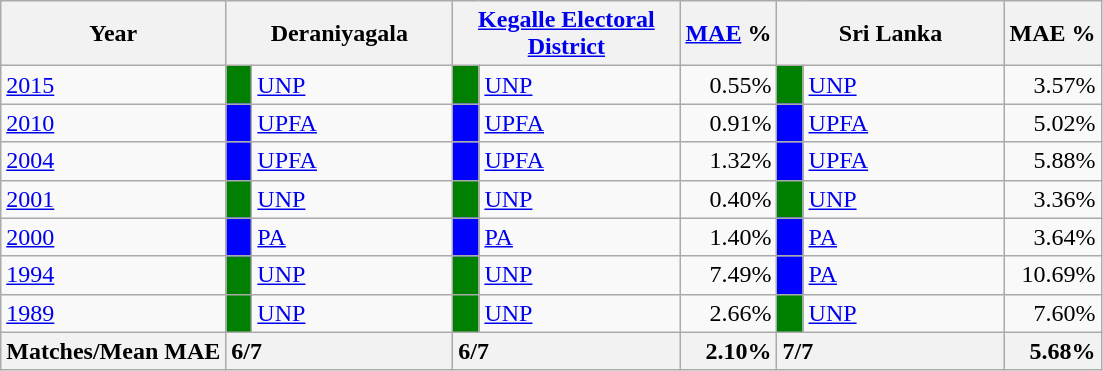<table class="wikitable">
<tr>
<th>Year</th>
<th colspan="2" width="144px">Deraniyagala</th>
<th colspan="2" width="144px"><a href='#'>Kegalle Electoral District</a></th>
<th><a href='#'>MAE</a> %</th>
<th colspan="2" width="144px">Sri Lanka</th>
<th>MAE %</th>
</tr>
<tr>
<td><a href='#'>2015</a></td>
<td style="background-color:green;" width="10px"></td>
<td style="text-align:left;"><a href='#'>UNP</a></td>
<td style="background-color:green;" width="10px"></td>
<td style="text-align:left;"><a href='#'>UNP</a></td>
<td style="text-align:right;">0.55%</td>
<td style="background-color:green;" width="10px"></td>
<td style="text-align:left;"><a href='#'>UNP</a></td>
<td style="text-align:right;">3.57%</td>
</tr>
<tr>
<td><a href='#'>2010</a></td>
<td style="background-color:blue;" width="10px"></td>
<td style="text-align:left;"><a href='#'>UPFA</a></td>
<td style="background-color:blue;" width="10px"></td>
<td style="text-align:left;"><a href='#'>UPFA</a></td>
<td style="text-align:right;">0.91%</td>
<td style="background-color:blue;" width="10px"></td>
<td style="text-align:left;"><a href='#'>UPFA</a></td>
<td style="text-align:right;">5.02%</td>
</tr>
<tr>
<td><a href='#'>2004</a></td>
<td style="background-color:blue;" width="10px"></td>
<td style="text-align:left;"><a href='#'>UPFA</a></td>
<td style="background-color:blue;" width="10px"></td>
<td style="text-align:left;"><a href='#'>UPFA</a></td>
<td style="text-align:right;">1.32%</td>
<td style="background-color:blue;" width="10px"></td>
<td style="text-align:left;"><a href='#'>UPFA</a></td>
<td style="text-align:right;">5.88%</td>
</tr>
<tr>
<td><a href='#'>2001</a></td>
<td style="background-color:green;" width="10px"></td>
<td style="text-align:left;"><a href='#'>UNP</a></td>
<td style="background-color:green;" width="10px"></td>
<td style="text-align:left;"><a href='#'>UNP</a></td>
<td style="text-align:right;">0.40%</td>
<td style="background-color:green;" width="10px"></td>
<td style="text-align:left;"><a href='#'>UNP</a></td>
<td style="text-align:right;">3.36%</td>
</tr>
<tr>
<td><a href='#'>2000</a></td>
<td style="background-color:blue;" width="10px"></td>
<td style="text-align:left;"><a href='#'>PA</a></td>
<td style="background-color:blue;" width="10px"></td>
<td style="text-align:left;"><a href='#'>PA</a></td>
<td style="text-align:right;">1.40%</td>
<td style="background-color:blue;" width="10px"></td>
<td style="text-align:left;"><a href='#'>PA</a></td>
<td style="text-align:right;">3.64%</td>
</tr>
<tr>
<td><a href='#'>1994</a></td>
<td style="background-color:green;" width="10px"></td>
<td style="text-align:left;"><a href='#'>UNP</a></td>
<td style="background-color:green;" width="10px"></td>
<td style="text-align:left;"><a href='#'>UNP</a></td>
<td style="text-align:right;">7.49%</td>
<td style="background-color:blue;" width="10px"></td>
<td style="text-align:left;"><a href='#'>PA</a></td>
<td style="text-align:right;">10.69%</td>
</tr>
<tr>
<td><a href='#'>1989</a></td>
<td style="background-color:green;" width="10px"></td>
<td style="text-align:left;"><a href='#'>UNP</a></td>
<td style="background-color:green;" width="10px"></td>
<td style="text-align:left;"><a href='#'>UNP</a></td>
<td style="text-align:right;">2.66%</td>
<td style="background-color:green;" width="10px"></td>
<td style="text-align:left;"><a href='#'>UNP</a></td>
<td style="text-align:right;">7.60%</td>
</tr>
<tr>
<th>Matches/Mean MAE</th>
<th style="text-align:left;"colspan="2" width="144px">6/7</th>
<th style="text-align:left;"colspan="2" width="144px">6/7</th>
<th style="text-align:right;">2.10%</th>
<th style="text-align:left;"colspan="2" width="144px">7/7</th>
<th style="text-align:right;">5.68%</th>
</tr>
</table>
